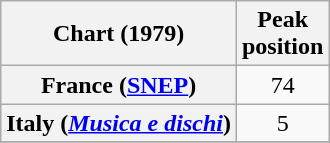<table class="wikitable plainrowheaders sortable">
<tr>
<th>Chart (1979)</th>
<th>Peak<br>position</th>
</tr>
<tr>
<th scope="row">France (<a href='#'>SNEP</a>)</th>
<td style="text-align:center;">74</td>
</tr>
<tr>
<th scope="row">Italy (<em><a href='#'>Musica e dischi</a></em>)</th>
<td style="text-align:center;">5</td>
</tr>
<tr>
</tr>
</table>
